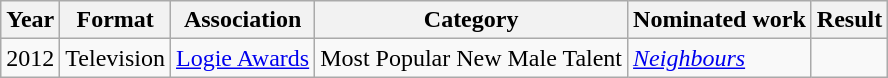<table class="wikitable sortable">
<tr>
<th>Year</th>
<th>Format</th>
<th>Association</th>
<th>Category</th>
<th>Nominated work</th>
<th>Result</th>
</tr>
<tr>
<td>2012</td>
<td>Television</td>
<td><a href='#'>Logie Awards</a></td>
<td>Most Popular New Male Talent</td>
<td><em><a href='#'>Neighbours</a></em></td>
<td></td>
</tr>
</table>
